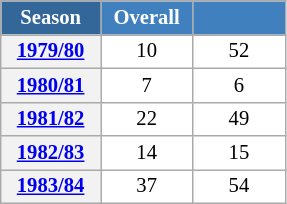<table class="wikitable" style="font-size:86%; text-align:center; border:grey solid 1px; border-collapse:collapse; background:#ffffff;">
<tr>
<th style="background-color:#369; color:white; width:60px;"> Season </th>
<th style="background-color:#4180be; color:white; width:55px;">Overall</th>
<th style="background-color:#4180be; color:white; width:55px;"></th>
</tr>
<tr>
<th scope=row align=center><a href='#'>1979/80</a></th>
<td align=center>10</td>
<td align=center>52</td>
</tr>
<tr>
<th scope=row align=center><a href='#'>1980/81</a></th>
<td align=center>7</td>
<td align=center>6</td>
</tr>
<tr>
<th scope=row align=center><a href='#'>1981/82</a></th>
<td align=center>22</td>
<td align=center>49</td>
</tr>
<tr>
<th scope=row align=center><a href='#'>1982/83</a></th>
<td align=center>14</td>
<td align=center>15</td>
</tr>
<tr>
<th scope=row align=center><a href='#'>1983/84</a></th>
<td align=center>37</td>
<td align=center>54</td>
</tr>
</table>
